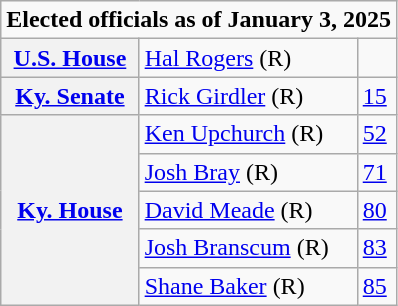<table class=wikitable>
<tr>
<td colspan="3"><strong>Elected officials as of January 3, 2025</strong></td>
</tr>
<tr>
<th scope=row><a href='#'>U.S. House</a></th>
<td><a href='#'>Hal Rogers</a> (R)</td>
<td></td>
</tr>
<tr>
<th scope=row><a href='#'>Ky. Senate</a></th>
<td><a href='#'>Rick Girdler</a> (R)</td>
<td><a href='#'>15</a></td>
</tr>
<tr>
<th rowspan=5><a href='#'>Ky. House</a></th>
<td><a href='#'>Ken Upchurch</a> (R)</td>
<td><a href='#'>52</a></td>
</tr>
<tr>
<td><a href='#'>Josh Bray</a> (R)</td>
<td><a href='#'>71</a></td>
</tr>
<tr>
<td><a href='#'>David Meade</a> (R)</td>
<td><a href='#'>80</a></td>
</tr>
<tr>
<td><a href='#'>Josh Branscum</a> (R)</td>
<td><a href='#'>83</a></td>
</tr>
<tr>
<td><a href='#'>Shane Baker</a> (R)</td>
<td><a href='#'>85</a></td>
</tr>
</table>
